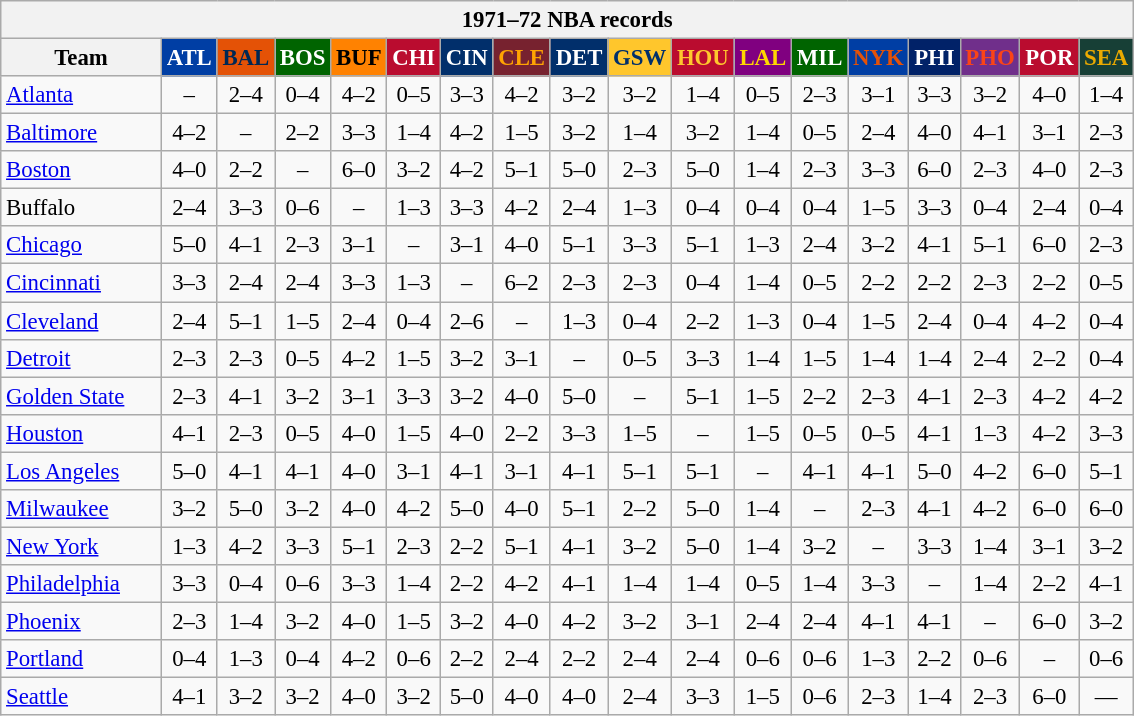<table class="wikitable" style="font-size:95%; text-align:center;">
<tr>
<th colspan=18>1971–72 NBA records</th>
</tr>
<tr>
<th width=100>Team</th>
<th style="background:#003EA4;color:#FFFFFF;width=35">ATL</th>
<th style="background:#E45206;color:#002854;width=35">BAL</th>
<th style="background:#006400;color:#FFFFFF;width=35">BOS</th>
<th style="background:#FF8201;color:#000000;width=35">BUF</th>
<th style="background:#BA0C2F;color:#FFFFFF;width=35">CHI</th>
<th style="background:#012F6B;color:#FFFFFF;width=35">CIN</th>
<th style="background:#77222F;color:#FFA402;width=35">CLE</th>
<th style="background:#012F6B;color:#FFFFFF;width=35">DET</th>
<th style="background:#FFC62C;color:#012F6B;width=35">GSW</th>
<th style="background:#BA0C2F;color:#FEC72E;width=35">HOU</th>
<th style="background:#800080;color:#FFD700;width=35">LAL</th>
<th style="background:#006400;color:#FFFFFF;width=35">MIL</th>
<th style="background:#003EA4;color:#E35208;width=35">NYK</th>
<th style="background:#012268;color:#FFFFFF;width=35">PHI</th>
<th style="background:#702F8B;color:#FA4417;width=35">PHO</th>
<th style="background:#BA0C2F;color:#FFFFFF;width=35">POR</th>
<th style="background:#173F36;color:#EBAA00;width=35">SEA</th>
</tr>
<tr>
<td style="text-align:left;"><a href='#'>Atlanta</a></td>
<td>–</td>
<td>2–4</td>
<td>0–4</td>
<td>4–2</td>
<td>0–5</td>
<td>3–3</td>
<td>4–2</td>
<td>3–2</td>
<td>3–2</td>
<td>1–4</td>
<td>0–5</td>
<td>2–3</td>
<td>3–1</td>
<td>3–3</td>
<td>3–2</td>
<td>4–0</td>
<td>1–4</td>
</tr>
<tr>
<td style="text-align:left;"><a href='#'>Baltimore</a></td>
<td>4–2</td>
<td>–</td>
<td>2–2</td>
<td>3–3</td>
<td>1–4</td>
<td>4–2</td>
<td>1–5</td>
<td>3–2</td>
<td>1–4</td>
<td>3–2</td>
<td>1–4</td>
<td>0–5</td>
<td>2–4</td>
<td>4–0</td>
<td>4–1</td>
<td>3–1</td>
<td>2–3</td>
</tr>
<tr>
<td style="text-align:left;"><a href='#'>Boston</a></td>
<td>4–0</td>
<td>2–2</td>
<td>–</td>
<td>6–0</td>
<td>3–2</td>
<td>4–2</td>
<td>5–1</td>
<td>5–0</td>
<td>2–3</td>
<td>5–0</td>
<td>1–4</td>
<td>2–3</td>
<td>3–3</td>
<td>6–0</td>
<td>2–3</td>
<td>4–0</td>
<td>2–3</td>
</tr>
<tr>
<td style="text-align:left;">Buffalo</td>
<td>2–4</td>
<td>3–3</td>
<td>0–6</td>
<td>–</td>
<td>1–3</td>
<td>3–3</td>
<td>4–2</td>
<td>2–4</td>
<td>1–3</td>
<td>0–4</td>
<td>0–4</td>
<td>0–4</td>
<td>1–5</td>
<td>3–3</td>
<td>0–4</td>
<td>2–4</td>
<td>0–4</td>
</tr>
<tr>
<td style="text-align:left;"><a href='#'>Chicago</a></td>
<td>5–0</td>
<td>4–1</td>
<td>2–3</td>
<td>3–1</td>
<td>–</td>
<td>3–1</td>
<td>4–0</td>
<td>5–1</td>
<td>3–3</td>
<td>5–1</td>
<td>1–3</td>
<td>2–4</td>
<td>3–2</td>
<td>4–1</td>
<td>5–1</td>
<td>6–0</td>
<td>2–3</td>
</tr>
<tr>
<td style="text-align:left;"><a href='#'>Cincinnati</a></td>
<td>3–3</td>
<td>2–4</td>
<td>2–4</td>
<td>3–3</td>
<td>1–3</td>
<td>–</td>
<td>6–2</td>
<td>2–3</td>
<td>2–3</td>
<td>0–4</td>
<td>1–4</td>
<td>0–5</td>
<td>2–2</td>
<td>2–2</td>
<td>2–3</td>
<td>2–2</td>
<td>0–5</td>
</tr>
<tr>
<td style="text-align:left;"><a href='#'>Cleveland</a></td>
<td>2–4</td>
<td>5–1</td>
<td>1–5</td>
<td>2–4</td>
<td>0–4</td>
<td>2–6</td>
<td>–</td>
<td>1–3</td>
<td>0–4</td>
<td>2–2</td>
<td>1–3</td>
<td>0–4</td>
<td>1–5</td>
<td>2–4</td>
<td>0–4</td>
<td>4–2</td>
<td>0–4</td>
</tr>
<tr>
<td style="text-align:left;"><a href='#'>Detroit</a></td>
<td>2–3</td>
<td>2–3</td>
<td>0–5</td>
<td>4–2</td>
<td>1–5</td>
<td>3–2</td>
<td>3–1</td>
<td>–</td>
<td>0–5</td>
<td>3–3</td>
<td>1–4</td>
<td>1–5</td>
<td>1–4</td>
<td>1–4</td>
<td>2–4</td>
<td>2–2</td>
<td>0–4</td>
</tr>
<tr>
<td style="text-align:left;"><a href='#'>Golden State</a></td>
<td>2–3</td>
<td>4–1</td>
<td>3–2</td>
<td>3–1</td>
<td>3–3</td>
<td>3–2</td>
<td>4–0</td>
<td>5–0</td>
<td>–</td>
<td>5–1</td>
<td>1–5</td>
<td>2–2</td>
<td>2–3</td>
<td>4–1</td>
<td>2–3</td>
<td>4–2</td>
<td>4–2</td>
</tr>
<tr>
<td style="text-align:left;"><a href='#'>Houston</a></td>
<td>4–1</td>
<td>2–3</td>
<td>0–5</td>
<td>4–0</td>
<td>1–5</td>
<td>4–0</td>
<td>2–2</td>
<td>3–3</td>
<td>1–5</td>
<td>–</td>
<td>1–5</td>
<td>0–5</td>
<td>0–5</td>
<td>4–1</td>
<td>1–3</td>
<td>4–2</td>
<td>3–3</td>
</tr>
<tr>
<td style="text-align:left;"><a href='#'>Los Angeles</a></td>
<td>5–0</td>
<td>4–1</td>
<td>4–1</td>
<td>4–0</td>
<td>3–1</td>
<td>4–1</td>
<td>3–1</td>
<td>4–1</td>
<td>5–1</td>
<td>5–1</td>
<td>–</td>
<td>4–1</td>
<td>4–1</td>
<td>5–0</td>
<td>4–2</td>
<td>6–0</td>
<td>5–1</td>
</tr>
<tr>
<td style="text-align:left;"><a href='#'>Milwaukee</a></td>
<td>3–2</td>
<td>5–0</td>
<td>3–2</td>
<td>4–0</td>
<td>4–2</td>
<td>5–0</td>
<td>4–0</td>
<td>5–1</td>
<td>2–2</td>
<td>5–0</td>
<td>1–4</td>
<td>–</td>
<td>2–3</td>
<td>4–1</td>
<td>4–2</td>
<td>6–0</td>
<td>6–0</td>
</tr>
<tr>
<td style="text-align:left;"><a href='#'>New York</a></td>
<td>1–3</td>
<td>4–2</td>
<td>3–3</td>
<td>5–1</td>
<td>2–3</td>
<td>2–2</td>
<td>5–1</td>
<td>4–1</td>
<td>3–2</td>
<td>5–0</td>
<td>1–4</td>
<td>3–2</td>
<td>–</td>
<td>3–3</td>
<td>1–4</td>
<td>3–1</td>
<td>3–2</td>
</tr>
<tr>
<td style="text-align:left;"><a href='#'>Philadelphia</a></td>
<td>3–3</td>
<td>0–4</td>
<td>0–6</td>
<td>3–3</td>
<td>1–4</td>
<td>2–2</td>
<td>4–2</td>
<td>4–1</td>
<td>1–4</td>
<td>1–4</td>
<td>0–5</td>
<td>1–4</td>
<td>3–3</td>
<td>–</td>
<td>1–4</td>
<td>2–2</td>
<td>4–1</td>
</tr>
<tr>
<td style="text-align:left;"><a href='#'>Phoenix</a></td>
<td>2–3</td>
<td>1–4</td>
<td>3–2</td>
<td>4–0</td>
<td>1–5</td>
<td>3–2</td>
<td>4–0</td>
<td>4–2</td>
<td>3–2</td>
<td>3–1</td>
<td>2–4</td>
<td>2–4</td>
<td>4–1</td>
<td>4–1</td>
<td>–</td>
<td>6–0</td>
<td>3–2</td>
</tr>
<tr>
<td style="text-align:left;"><a href='#'>Portland</a></td>
<td>0–4</td>
<td>1–3</td>
<td>0–4</td>
<td>4–2</td>
<td>0–6</td>
<td>2–2</td>
<td>2–4</td>
<td>2–2</td>
<td>2–4</td>
<td>2–4</td>
<td>0–6</td>
<td>0–6</td>
<td>1–3</td>
<td>2–2</td>
<td>0–6</td>
<td>–</td>
<td>0–6</td>
</tr>
<tr>
<td style="text-align:left;"><a href='#'>Seattle</a></td>
<td>4–1</td>
<td>3–2</td>
<td>3–2</td>
<td>4–0</td>
<td>3–2</td>
<td>5–0</td>
<td>4–0</td>
<td>4–0</td>
<td>2–4</td>
<td>3–3</td>
<td>1–5</td>
<td>0–6</td>
<td>2–3</td>
<td>1–4</td>
<td>2–3</td>
<td>6–0</td>
<td>—</td>
</tr>
</table>
